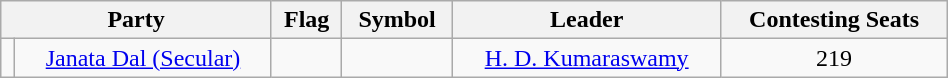<table class="wikitable " width="50%" style="text-align:center">
<tr>
<th colspan="2">Party</th>
<th>Flag</th>
<th>Symbol</th>
<th>Leader</th>
<th>Contesting Seats</th>
</tr>
<tr>
<td></td>
<td><a href='#'>Janata Dal (Secular)</a></td>
<td></td>
<td></td>
<td><a href='#'>H. D. Kumaraswamy</a></td>
<td>219</td>
</tr>
</table>
